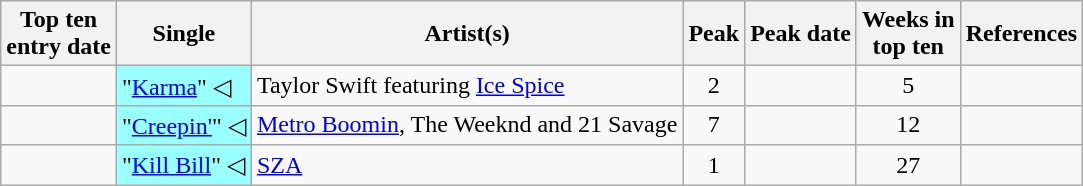<table class="wikitable sortable">
<tr>
<th>Top ten<br>entry date</th>
<th>Single</th>
<th>Artist(s)</th>
<th data-sort-type="number">Peak</th>
<th>Peak date</th>
<th data-sort-type="number">Weeks in<br>top ten</th>
<th>References</th>
</tr>
<tr>
<td></td>
<td style="background:#9ff;">"<a href='#'>Karma</a>" ◁</td>
<td>Taylor Swift featuring <a href='#'>Ice Spice</a></td>
<td style="text-align:center;">2</td>
<td></td>
<td style="text-align:center;">5</td>
<td></td>
</tr>
<tr>
<td></td>
<td style="background:#9ff;">"<a href='#'>Creepin'</a>" ◁</td>
<td><a href='#'>Metro Boomin</a>, The Weeknd and 21 Savage</td>
<td style="text-align:center;">7</td>
<td></td>
<td style="text-align:center;">12</td>
<td></td>
</tr>
<tr>
<td></td>
<td style="background:#9ff;">"<a href='#'>Kill Bill</a>" ◁</td>
<td><a href='#'>SZA</a></td>
<td style="text-align:center;">1</td>
<td></td>
<td style="text-align:center;">27</td>
<td></td>
</tr>
</table>
